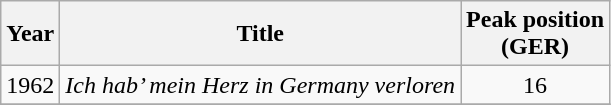<table class="wikitable">
<tr>
<th>Year</th>
<th>Title</th>
<th>Peak position<br>(GER)</th>
</tr>
<tr>
<td>1962</td>
<td><em>Ich hab’ mein Herz in Germany verloren</em></td>
<td align="center">16</td>
</tr>
<tr>
</tr>
</table>
